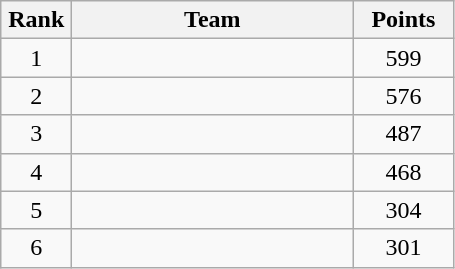<table class="wikitable" style="text-align:center;">
<tr>
<th width=40>Rank</th>
<th width=180>Team</th>
<th width=60>Points</th>
</tr>
<tr>
<td>1</td>
<td align=left></td>
<td>599</td>
</tr>
<tr>
<td>2</td>
<td align=left></td>
<td>576</td>
</tr>
<tr>
<td>3</td>
<td align=left></td>
<td>487</td>
</tr>
<tr>
<td>4</td>
<td align=left></td>
<td>468</td>
</tr>
<tr>
<td>5</td>
<td align=left></td>
<td>304</td>
</tr>
<tr>
<td>6</td>
<td align=left></td>
<td>301</td>
</tr>
</table>
